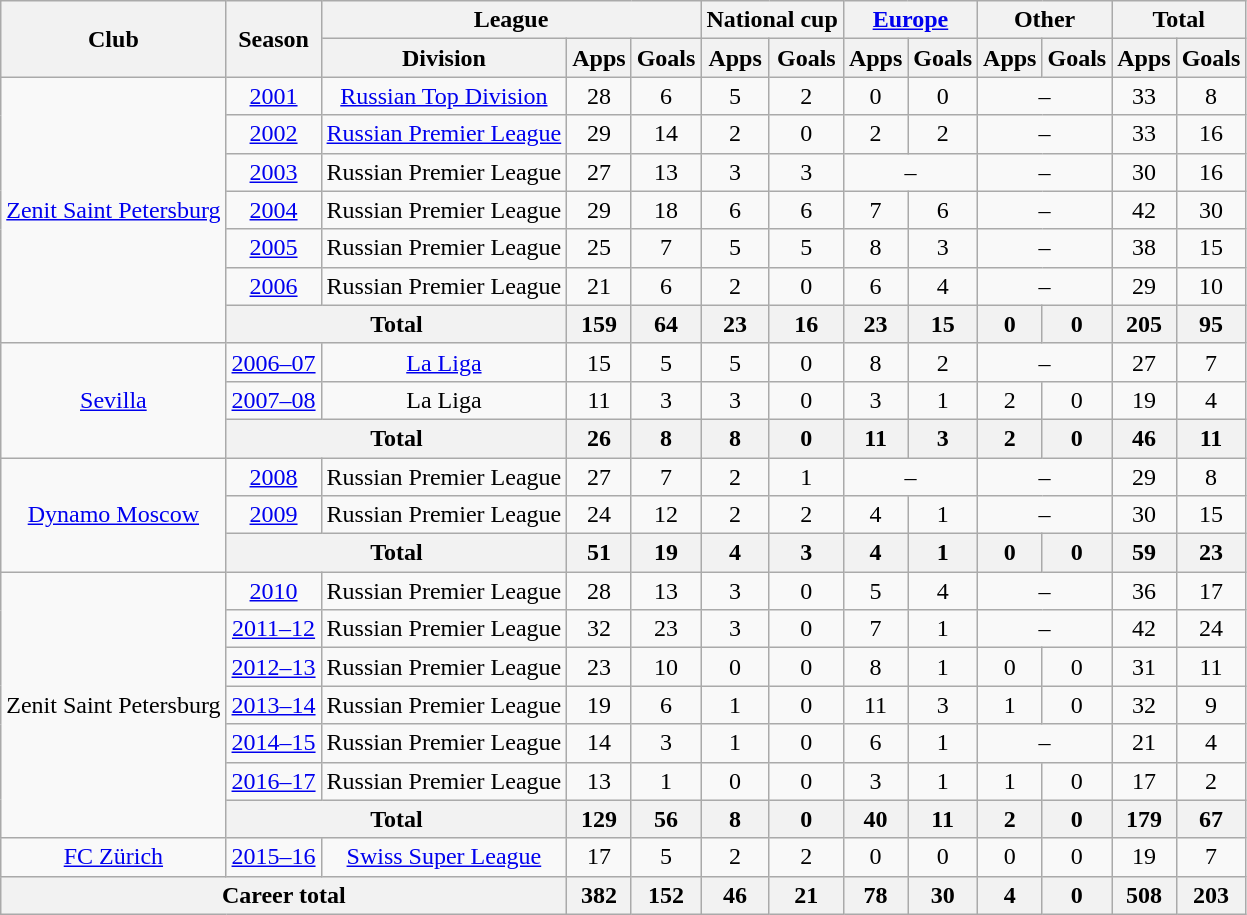<table class="wikitable" style="text-align:center">
<tr>
<th rowspan="2">Club</th>
<th rowspan="2">Season</th>
<th colspan="3">League</th>
<th colspan="2">National cup</th>
<th colspan="2"><a href='#'>Europe</a></th>
<th colspan="2">Other</th>
<th colspan="2">Total</th>
</tr>
<tr>
<th>Division</th>
<th>Apps</th>
<th>Goals</th>
<th>Apps</th>
<th>Goals</th>
<th>Apps</th>
<th>Goals</th>
<th>Apps</th>
<th>Goals</th>
<th>Apps</th>
<th>Goals</th>
</tr>
<tr>
<td rowspan="7"><a href='#'>Zenit Saint Petersburg</a></td>
<td><a href='#'>2001</a></td>
<td><a href='#'>Russian Top Division</a></td>
<td>28</td>
<td>6</td>
<td>5</td>
<td>2</td>
<td>0</td>
<td>0</td>
<td colspan="2">–</td>
<td>33</td>
<td>8</td>
</tr>
<tr>
<td><a href='#'>2002</a></td>
<td><a href='#'>Russian Premier League</a></td>
<td>29</td>
<td>14</td>
<td>2</td>
<td>0</td>
<td>2</td>
<td>2</td>
<td colspan="2">–</td>
<td>33</td>
<td>16</td>
</tr>
<tr>
<td><a href='#'>2003</a></td>
<td>Russian Premier League</td>
<td>27</td>
<td>13</td>
<td>3</td>
<td>3</td>
<td colspan="2">–</td>
<td colspan="2">–</td>
<td>30</td>
<td>16</td>
</tr>
<tr>
<td><a href='#'>2004</a></td>
<td>Russian Premier League</td>
<td>29</td>
<td>18</td>
<td>6</td>
<td>6</td>
<td>7</td>
<td>6</td>
<td colspan="2">–</td>
<td>42</td>
<td>30</td>
</tr>
<tr>
<td><a href='#'>2005</a></td>
<td>Russian Premier League</td>
<td>25</td>
<td>7</td>
<td>5</td>
<td>5</td>
<td>8</td>
<td>3</td>
<td colspan="2">–</td>
<td>38</td>
<td>15</td>
</tr>
<tr>
<td><a href='#'>2006</a></td>
<td>Russian Premier League</td>
<td>21</td>
<td>6</td>
<td>2</td>
<td>0</td>
<td>6</td>
<td>4</td>
<td colspan="2">–</td>
<td>29</td>
<td>10</td>
</tr>
<tr>
<th colspan="2">Total</th>
<th>159</th>
<th>64</th>
<th>23</th>
<th>16</th>
<th>23</th>
<th>15</th>
<th>0</th>
<th>0</th>
<th>205</th>
<th>95</th>
</tr>
<tr>
<td rowspan="3"><a href='#'>Sevilla</a></td>
<td><a href='#'>2006–07</a></td>
<td><a href='#'>La Liga</a></td>
<td>15</td>
<td>5</td>
<td>5</td>
<td>0</td>
<td>8</td>
<td>2</td>
<td colspan="2">–</td>
<td>27</td>
<td>7</td>
</tr>
<tr>
<td><a href='#'>2007–08</a></td>
<td>La Liga</td>
<td>11</td>
<td>3</td>
<td>3</td>
<td>0</td>
<td>3</td>
<td>1</td>
<td>2</td>
<td>0</td>
<td>19</td>
<td>4</td>
</tr>
<tr>
<th colspan="2">Total</th>
<th>26</th>
<th>8</th>
<th>8</th>
<th>0</th>
<th>11</th>
<th>3</th>
<th>2</th>
<th>0</th>
<th>46</th>
<th>11</th>
</tr>
<tr>
<td rowspan="3"><a href='#'>Dynamo Moscow</a></td>
<td><a href='#'>2008</a></td>
<td>Russian Premier League</td>
<td>27</td>
<td>7</td>
<td>2</td>
<td>1</td>
<td colspan="2">–</td>
<td colspan="2">–</td>
<td>29</td>
<td>8</td>
</tr>
<tr>
<td><a href='#'>2009</a></td>
<td>Russian Premier League</td>
<td>24</td>
<td>12</td>
<td>2</td>
<td>2</td>
<td>4</td>
<td>1</td>
<td colspan="2">–</td>
<td>30</td>
<td>15</td>
</tr>
<tr>
<th colspan="2">Total</th>
<th>51</th>
<th>19</th>
<th>4</th>
<th>3</th>
<th>4</th>
<th>1</th>
<th>0</th>
<th>0</th>
<th>59</th>
<th>23</th>
</tr>
<tr>
<td rowspan="7">Zenit Saint Petersburg</td>
<td><a href='#'>2010</a></td>
<td>Russian Premier League</td>
<td>28</td>
<td>13</td>
<td>3</td>
<td>0</td>
<td>5</td>
<td>4</td>
<td colspan="2">–</td>
<td>36</td>
<td>17</td>
</tr>
<tr>
<td><a href='#'>2011–12</a></td>
<td>Russian Premier League</td>
<td>32</td>
<td>23</td>
<td>3</td>
<td>0</td>
<td>7</td>
<td>1</td>
<td colspan="2">–</td>
<td>42</td>
<td>24</td>
</tr>
<tr>
<td><a href='#'>2012–13</a></td>
<td>Russian Premier League</td>
<td>23</td>
<td>10</td>
<td>0</td>
<td>0</td>
<td>8</td>
<td>1</td>
<td>0</td>
<td>0</td>
<td>31</td>
<td>11</td>
</tr>
<tr>
<td><a href='#'>2013–14</a></td>
<td>Russian Premier League</td>
<td>19</td>
<td>6</td>
<td>1</td>
<td>0</td>
<td>11</td>
<td>3</td>
<td>1</td>
<td>0</td>
<td>32</td>
<td>9</td>
</tr>
<tr>
<td><a href='#'>2014–15</a></td>
<td>Russian Premier League</td>
<td>14</td>
<td>3</td>
<td>1</td>
<td>0</td>
<td>6</td>
<td>1</td>
<td colspan="2">–</td>
<td>21</td>
<td>4</td>
</tr>
<tr>
<td><a href='#'>2016–17</a></td>
<td>Russian Premier League</td>
<td>13</td>
<td>1</td>
<td>0</td>
<td>0</td>
<td>3</td>
<td>1</td>
<td>1</td>
<td>0</td>
<td>17</td>
<td>2</td>
</tr>
<tr>
<th colspan="2">Total</th>
<th>129</th>
<th>56</th>
<th>8</th>
<th>0</th>
<th>40</th>
<th>11</th>
<th>2</th>
<th>0</th>
<th>179</th>
<th>67</th>
</tr>
<tr>
<td><a href='#'>FC Zürich</a></td>
<td><a href='#'>2015–16</a></td>
<td><a href='#'>Swiss Super League</a></td>
<td>17</td>
<td>5</td>
<td>2</td>
<td>2</td>
<td>0</td>
<td>0</td>
<td>0</td>
<td>0</td>
<td>19</td>
<td>7</td>
</tr>
<tr>
<th colspan="3">Career total</th>
<th>382</th>
<th>152</th>
<th>46</th>
<th>21</th>
<th>78</th>
<th>30</th>
<th>4</th>
<th>0</th>
<th>508</th>
<th>203</th>
</tr>
</table>
